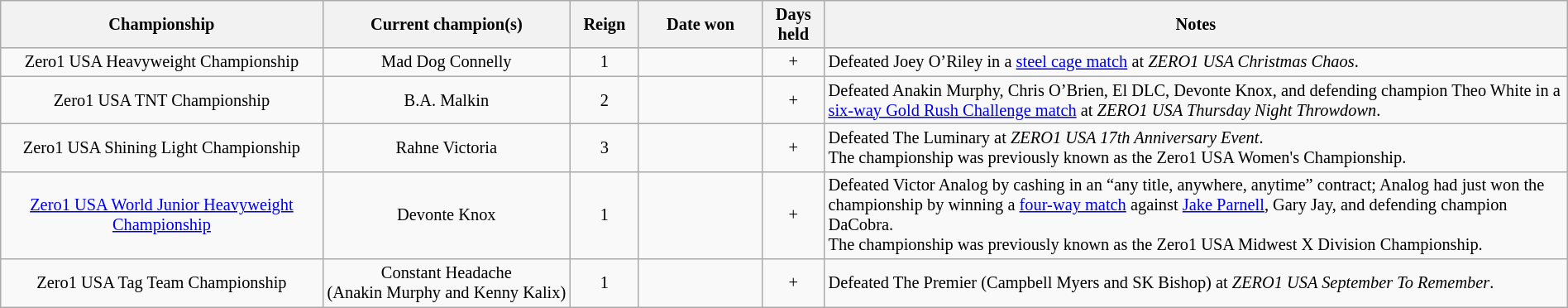<table class="wikitable" width="100%" style="text-align:center; font-size:85%;">
<tr>
<th style="width: 13% ">Championship</th>
<th style="width: 10%">Current champion(s)</th>
<th style="width: 2%">Reign</th>
<th style="width: 5%">Date won</th>
<th style="width: 2%">Days held</th>
<th style="width: 30%">Notes</th>
</tr>
<tr>
<td style="text-align:center">Zero1 USA Heavyweight Championship</td>
<td>Mad Dog Connelly</td>
<td>1</td>
<td></td>
<td>+</td>
<td align="left">Defeated Joey O’Riley in a <a href='#'>steel cage match</a> at <em>ZERO1 USA Christmas Chaos</em>.</td>
</tr>
<tr>
<td style="text-align:center">Zero1 USA TNT Championship</td>
<td>B.A. Malkin</td>
<td>2</td>
<td></td>
<td>+</td>
<td align="left">Defeated Anakin Murphy, Chris O’Brien, El DLC, Devonte Knox, and defending champion Theo White in a <a href='#'>six-way Gold Rush Challenge match</a> at <em>ZERO1 USA Thursday Night Throwdown</em>.</td>
</tr>
<tr>
<td style="text-align:center">Zero1 USA Shining Light Championship</td>
<td>Rahne Victoria</td>
<td>3</td>
<td></td>
<td>+</td>
<td align="left">Defeated The Luminary at <em>ZERO1 USA 17th Anniversary Event</em>.<br>The championship was previously known as the Zero1 USA Women's Championship.</td>
</tr>
<tr>
<td style="text-align:center"><a href='#'>Zero1 USA World Junior Heavyweight Championship</a></td>
<td>Devonte Knox</td>
<td>1</td>
<td></td>
<td>+</td>
<td align="left">Defeated Victor Analog by cashing in an “any title, anywhere, anytime” contract; Analog had just won the championship by winning a <a href='#'>four-way match</a> against <a href='#'>Jake Parnell</a>, Gary Jay, and defending champion DaCobra.<br>The championship was previously known as the Zero1 USA Midwest X Division Championship.</td>
</tr>
<tr>
<td style="text-align:center">Zero1 USA Tag Team Championship</td>
<td>Constant Headache <br>(Anakin Murphy  and Kenny Kalix)</td>
<td>1<br></td>
<td></td>
<td>+</td>
<td align="left">Defeated The Premier (Campbell Myers and SK Bishop) at <em>ZERO1 USA September To Remember</em>.</td>
</tr>
</table>
